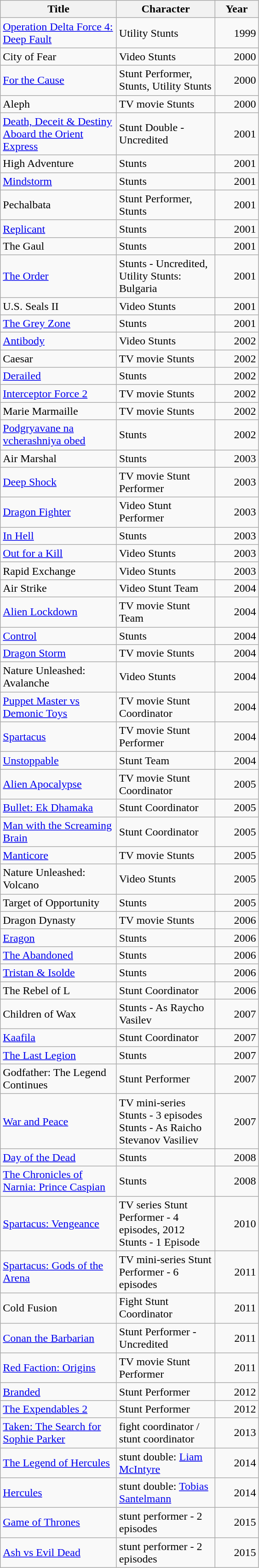<table class="wikitable sortable">
<tr>
<th>Title</th>
<th>Character</th>
<th>Year</th>
</tr>
<tr>
<td width="161" height="13"><a href='#'>Operation Delta Force 4: Deep Fault</a></td>
<td width="135">Utility Stunts</td>
<td align="right" width="56" align="center">1999</td>
</tr>
<tr>
<td height="13">City of Fear</td>
<td>Video Stunts</td>
<td align="right" align="center">2000</td>
</tr>
<tr>
<td height="26"><a href='#'>For the Cause</a></td>
<td>Stunt Performer, Stunts, Utility Stunts</td>
<td align="right" align="center">2000</td>
</tr>
<tr>
<td height="13">Aleph</td>
<td>TV movie Stunts</td>
<td align="right" align="center">2000</td>
</tr>
<tr>
<td height="26"><a href='#'>Death, Deceit & Destiny Aboard the Orient Express</a></td>
<td>Stunt Double - Uncredited</td>
<td align="right" align="center">2001</td>
</tr>
<tr>
<td height="13">High Adventure</td>
<td>Stunts</td>
<td align="right" align="center">2001</td>
</tr>
<tr>
<td height="13"><a href='#'>Mindstorm</a></td>
<td>Stunts</td>
<td align="right" align="center">2001</td>
</tr>
<tr>
<td height="13">Pechalbata</td>
<td>Stunt Performer, Stunts</td>
<td align="right" align="center">2001</td>
</tr>
<tr>
<td height="13"><a href='#'>Replicant</a></td>
<td>Stunts</td>
<td align="right" align="center">2001</td>
</tr>
<tr>
<td height="13">The Gaul</td>
<td>Stunts</td>
<td align="right" align="center">2001</td>
</tr>
<tr>
<td height="26"><a href='#'>The Order</a></td>
<td>Stunts - Uncredited, Utility Stunts: Bulgaria</td>
<td align="right" align="center">2001</td>
</tr>
<tr>
<td height="13">U.S. Seals II</td>
<td>Video Stunts</td>
<td align="right" align="center">2001</td>
</tr>
<tr>
<td height="13"><a href='#'>The Grey Zone</a></td>
<td>Stunts</td>
<td align="right" align="center">2001</td>
</tr>
<tr>
<td height="13"><a href='#'>Antibody</a></td>
<td>Video Stunts</td>
<td align="right" align="center">2002</td>
</tr>
<tr>
<td height="13">Caesar</td>
<td>TV movie Stunts</td>
<td align="right" align="center">2002</td>
</tr>
<tr>
<td height="13"><a href='#'>Derailed</a></td>
<td>Stunts</td>
<td align="right" align="center">2002</td>
</tr>
<tr>
<td height="13"><a href='#'>Interceptor Force 2</a></td>
<td>TV movie Stunts</td>
<td align="right" align="center">2002</td>
</tr>
<tr>
<td height="13">Marie Marmaille</td>
<td>TV movie Stunts</td>
<td align="right" align="center">2002</td>
</tr>
<tr>
<td height="13"><a href='#'>Podgryavane na vcherashniya obed</a></td>
<td>Stunts</td>
<td align="right" align="center">2002</td>
</tr>
<tr>
<td height="13">Air Marshal</td>
<td>Stunts</td>
<td align="right" align="center">2003</td>
</tr>
<tr>
<td height="13"><a href='#'>Deep Shock</a></td>
<td>TV movie Stunt Performer</td>
<td align="right" align="center">2003</td>
</tr>
<tr>
<td height="13"><a href='#'>Dragon Fighter</a></td>
<td>Video Stunt Performer</td>
<td align="right" align="center">2003</td>
</tr>
<tr>
<td height="13"><a href='#'>In Hell</a></td>
<td>Stunts</td>
<td align="right" align="center">2003</td>
</tr>
<tr>
<td height="13"><a href='#'>Out for a Kill</a></td>
<td>Video Stunts</td>
<td align="right" align="center">2003</td>
</tr>
<tr>
<td height="13">Rapid Exchange</td>
<td>Video Stunts</td>
<td align="right" align="center">2003</td>
</tr>
<tr>
<td height="13">Air Strike</td>
<td>Video Stunt Team</td>
<td align="right" align="center">2004</td>
</tr>
<tr>
<td height="13"><a href='#'>Alien Lockdown</a></td>
<td>TV movie Stunt Team</td>
<td align="right" align="center">2004</td>
</tr>
<tr>
<td height="13"><a href='#'>Control</a></td>
<td>Stunts</td>
<td align="right" align="center">2004</td>
</tr>
<tr>
<td height="13"><a href='#'>Dragon Storm</a></td>
<td>TV movie Stunts</td>
<td align="right" align="center">2004</td>
</tr>
<tr>
<td height="13">Nature Unleashed: Avalanche</td>
<td>Video Stunts</td>
<td align="right" align="center">2004</td>
</tr>
<tr>
<td height="13"><a href='#'>Puppet Master vs Demonic Toys</a></td>
<td>TV movie Stunt Coordinator</td>
<td align="right" align="center">2004</td>
</tr>
<tr>
<td height="13"><a href='#'>Spartacus</a></td>
<td>TV movie Stunt Performer</td>
<td align="right" align="center">2004</td>
</tr>
<tr>
<td height="13"><a href='#'>Unstoppable</a></td>
<td>Stunt Team</td>
<td align="right" align="center">2004</td>
</tr>
<tr>
<td height="13"><a href='#'>Alien Apocalypse</a></td>
<td>TV movie Stunt Coordinator</td>
<td align="right" align="center">2005</td>
</tr>
<tr>
<td height="13"><a href='#'>Bullet: Ek Dhamaka</a></td>
<td>Stunt Coordinator</td>
<td align="right" align="center">2005</td>
</tr>
<tr>
<td height="13"><a href='#'>Man with the Screaming Brain</a></td>
<td>Stunt Coordinator</td>
<td align="right" align="center">2005</td>
</tr>
<tr>
<td height="13"><a href='#'>Manticore</a></td>
<td>TV movie Stunts</td>
<td align="right" align="center">2005</td>
</tr>
<tr>
<td height="13">Nature Unleashed: Volcano</td>
<td>Video Stunts</td>
<td align="right" align="center">2005</td>
</tr>
<tr>
<td height="13">Target of Opportunity</td>
<td>Stunts</td>
<td align="right" align="center">2005</td>
</tr>
<tr>
<td height="13">Dragon Dynasty</td>
<td>TV movie Stunts</td>
<td align="right" align="center">2006</td>
</tr>
<tr>
<td height="13"><a href='#'>Eragon</a></td>
<td>Stunts</td>
<td align="right" align="center">2006</td>
</tr>
<tr>
<td height="13"><a href='#'>The Abandoned</a></td>
<td>Stunts</td>
<td align="right" align="center">2006</td>
</tr>
<tr>
<td height="13"><a href='#'>Tristan & Isolde</a></td>
<td>Stunts</td>
<td align="right" align="center">2006</td>
</tr>
<tr>
<td height="13">The Rebel of L</td>
<td>Stunt Coordinator</td>
<td align="right" align="center">2006</td>
</tr>
<tr>
<td height="13">Children of Wax</td>
<td>Stunts - As Raycho Vasilev</td>
<td align="right" align="center">2007</td>
</tr>
<tr>
<td height="13"><a href='#'>Kaafila</a></td>
<td>Stunt Coordinator</td>
<td align="right" align="center">2007</td>
</tr>
<tr>
<td height="13"><a href='#'>The Last Legion</a></td>
<td>Stunts</td>
<td align="right" align="center">2007</td>
</tr>
<tr>
<td height="13">Godfather: The Legend Continues</td>
<td>Stunt Performer</td>
<td align="right" align="center">2007</td>
</tr>
<tr>
<td height="38"><a href='#'>War and Peace</a></td>
<td>TV mini-series Stunts - 3 episodes Stunts - As Raicho Stevanov Vasiliev</td>
<td align="right" align="center">2007</td>
</tr>
<tr>
<td height="13"><a href='#'>Day of the Dead</a></td>
<td>Stunts</td>
<td align="right" align="center">2008</td>
</tr>
<tr>
<td height="26"><a href='#'>The Chronicles of Narnia: Prince Caspian</a></td>
<td>Stunts</td>
<td align="right" align="center">2008</td>
</tr>
<tr>
<td height="38"><a href='#'>Spartacus: Vengeance</a></td>
<td>TV series Stunt Performer - 4 episodes, 2012 Stunts - 1 Episode</td>
<td align="right" align="center">2010</td>
</tr>
<tr>
<td height="26"><a href='#'>Spartacus: Gods of the Arena</a></td>
<td>TV mini-series Stunt Performer - 6 episodes</td>
<td align="right" align="center">2011</td>
</tr>
<tr>
<td height="13">Cold Fusion</td>
<td>Fight Stunt Coordinator</td>
<td align="right" align="center">2011</td>
</tr>
<tr>
<td height="13"><a href='#'>Conan the Barbarian</a></td>
<td>Stunt Performer - Uncredited</td>
<td align="right" align="center">2011</td>
</tr>
<tr>
<td height="13"><a href='#'>Red Faction: Origins</a></td>
<td>TV movie Stunt Performer</td>
<td align="right" align="center">2011</td>
</tr>
<tr>
<td height="13"><a href='#'>Branded</a></td>
<td>Stunt Performer</td>
<td align="right" align="center">2012</td>
</tr>
<tr>
<td height="13"><a href='#'>The Expendables 2</a></td>
<td>Stunt Performer</td>
<td align="right" align="center">2012</td>
</tr>
<tr>
<td height="13"><a href='#'>Taken: The Search for Sophie Parker</a></td>
<td>fight coordinator / stunt coordinator</td>
<td align="right" align="center">2013</td>
</tr>
<tr>
<td height="13"><a href='#'>The Legend of Hercules</a></td>
<td>stunt double: <a href='#'>Liam McIntyre</a></td>
<td align="right" align="center">2014</td>
</tr>
<tr>
<td height="13"><a href='#'>Hercules</a></td>
<td>stunt double: <a href='#'>Tobias Santelmann</a></td>
<td align="right" align="center">2014</td>
</tr>
<tr>
<td height="13"><a href='#'>Game of Thrones</a></td>
<td>stunt performer - 2 episodes</td>
<td align="right" align="center">2015</td>
</tr>
<tr>
<td height="13"><a href='#'>Ash vs Evil Dead</a></td>
<td>stunt performer - 2 episodes</td>
<td align="right" align="center">2015</td>
</tr>
</table>
